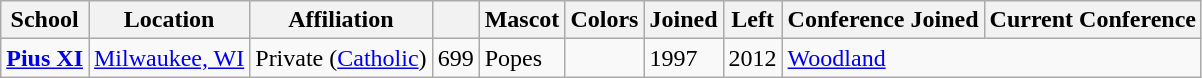<table class="wikitable sortable">
<tr>
<th>School</th>
<th>Location</th>
<th>Affiliation</th>
<th></th>
<th>Mascot</th>
<th>Colors</th>
<th>Joined</th>
<th>Left</th>
<th>Conference Joined</th>
<th>Current Conference</th>
</tr>
<tr>
<td><a href='#'><strong>Pius XI</strong></a></td>
<td><a href='#'>Milwaukee, WI</a></td>
<td>Private (<a href='#'>Catholic</a>)</td>
<td>699</td>
<td>Popes</td>
<td> </td>
<td>1997</td>
<td>2012</td>
<td colspan="2"><a href='#'>Woodland</a></td>
</tr>
</table>
